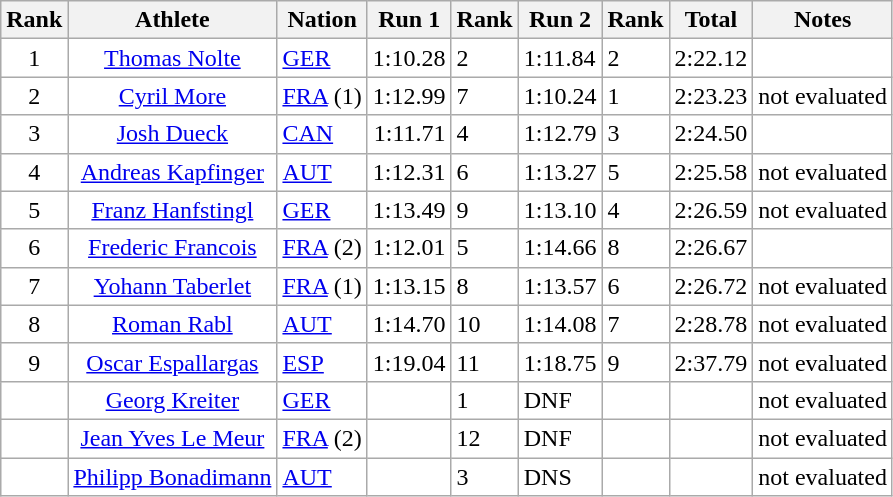<table class=wikitable>
<tr>
<th>Rank</th>
<th>Athlete</th>
<th>Nation</th>
<th>Run 1</th>
<th>Rank</th>
<th>Run 2</th>
<th>Rank</th>
<th>Total</th>
<th>Notes</th>
</tr>
<tr bgcolor="#FFFFFF">
<td align="center">1</td>
<td align="center"><a href='#'>Thomas Nolte</a></td>
<td> <a href='#'>GER</a></td>
<td align="right">1:10.28</td>
<td>2</td>
<td>1:11.84</td>
<td>2</td>
<td>2:22.12</td>
<td></td>
</tr>
<tr bgcolor="#FFFFFF">
<td align="center">2</td>
<td align="center"><a href='#'>Cyril More</a></td>
<td> <a href='#'>FRA</a> (1)</td>
<td align="right">1:12.99</td>
<td>7</td>
<td>1:10.24</td>
<td>1</td>
<td>2:23.23</td>
<td>not evaluated</td>
</tr>
<tr bgcolor="#FFFFFF">
<td align="center">3</td>
<td align="center"><a href='#'>Josh Dueck</a></td>
<td> <a href='#'>CAN</a></td>
<td align="right">1:11.71</td>
<td>4</td>
<td>1:12.79</td>
<td>3</td>
<td>2:24.50</td>
<td></td>
</tr>
<tr bgcolor="#FFFFFF">
<td align="center">4</td>
<td align="center"><a href='#'>Andreas Kapfinger</a></td>
<td> <a href='#'>AUT</a></td>
<td align="right">1:12.31</td>
<td>6</td>
<td>1:13.27</td>
<td>5</td>
<td>2:25.58</td>
<td>not evaluated</td>
</tr>
<tr bgcolor="#FFFFFF">
<td align="center">5</td>
<td align="center"><a href='#'>Franz Hanfstingl</a></td>
<td> <a href='#'>GER</a></td>
<td align="right">1:13.49</td>
<td>9</td>
<td>1:13.10</td>
<td>4</td>
<td>2:26.59</td>
<td>not evaluated</td>
</tr>
<tr bgcolor="#FFFFFF">
<td align="center">6</td>
<td align="center"><a href='#'>Frederic Francois</a></td>
<td> <a href='#'>FRA</a> (2)</td>
<td align="right">1:12.01</td>
<td>5</td>
<td>1:14.66</td>
<td>8</td>
<td>2:26.67</td>
<td></td>
</tr>
<tr bgcolor="#FFFFFF">
<td align="center">7</td>
<td align="center"><a href='#'>Yohann Taberlet</a></td>
<td> <a href='#'>FRA</a> (1)</td>
<td align="right">1:13.15</td>
<td>8</td>
<td>1:13.57</td>
<td>6</td>
<td>2:26.72</td>
<td>not evaluated</td>
</tr>
<tr bgcolor="#FFFFFF">
<td align="center">8</td>
<td align="center"><a href='#'>Roman Rabl</a></td>
<td> <a href='#'>AUT</a></td>
<td align="right">1:14.70</td>
<td>10</td>
<td>1:14.08</td>
<td>7</td>
<td>2:28.78</td>
<td>not evaluated</td>
</tr>
<tr bgcolor="#FFFFFF">
<td align="center">9</td>
<td align="center"><a href='#'>Oscar Espallargas</a></td>
<td> <a href='#'>ESP</a></td>
<td align="right">1:19.04</td>
<td>11</td>
<td>1:18.75</td>
<td>9</td>
<td>2:37.79</td>
<td>not evaluated</td>
</tr>
<tr bgcolor="#FFFFFF">
<td align="center"></td>
<td align="center"><a href='#'>Georg Kreiter</a></td>
<td> <a href='#'>GER</a></td>
<td align="right"></td>
<td>1</td>
<td>DNF</td>
<td></td>
<td></td>
<td>not evaluated</td>
</tr>
<tr bgcolor="#FFFFFF">
<td align="center"></td>
<td align="center"><a href='#'>Jean Yves Le Meur</a></td>
<td> <a href='#'>FRA</a> (2)</td>
<td align="right"></td>
<td>12</td>
<td>DNF</td>
<td></td>
<td></td>
<td>not evaluated</td>
</tr>
<tr bgcolor="#FFFFFF">
<td align="center"></td>
<td align="center"><a href='#'>Philipp Bonadimann</a></td>
<td> <a href='#'>AUT</a></td>
<td align="right"></td>
<td>3</td>
<td>DNS</td>
<td></td>
<td></td>
<td>not evaluated</td>
</tr>
</table>
